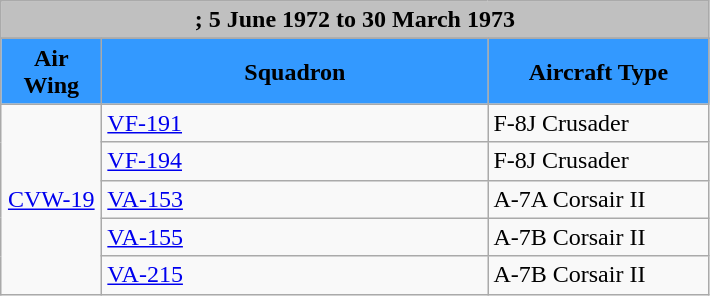<table class="wikitable">
<tr>
<td colspan="3" bgcolor=silver align=center><strong>; 5 June 1972 to 30 March 1973</strong></td>
</tr>
<tr>
</tr>
<tr style="background: #3399ff;">
<td scope="col" style="width:60px;"align=center><span><strong>Air Wing</strong></span></td>
<td scope="col" style="width:250px;"align=center><span><strong>Squadron</strong></span></td>
<td scope="col" style="width:140px;"align=center><span><strong>Aircraft Type</strong></span></td>
</tr>
<tr>
<td rowspan=5 align=center><a href='#'>CVW-19</a></td>
<td><a href='#'>VF-191</a></td>
<td>F-8J Crusader</td>
</tr>
<tr>
<td><a href='#'>VF-194</a></td>
<td>F-8J Crusader</td>
</tr>
<tr>
<td><a href='#'>VA-153</a></td>
<td>A-7A Corsair II</td>
</tr>
<tr>
<td><a href='#'>VA-155</a></td>
<td>A-7B Corsair II</td>
</tr>
<tr>
<td><a href='#'>VA-215</a></td>
<td>A-7B Corsair II</td>
</tr>
</table>
